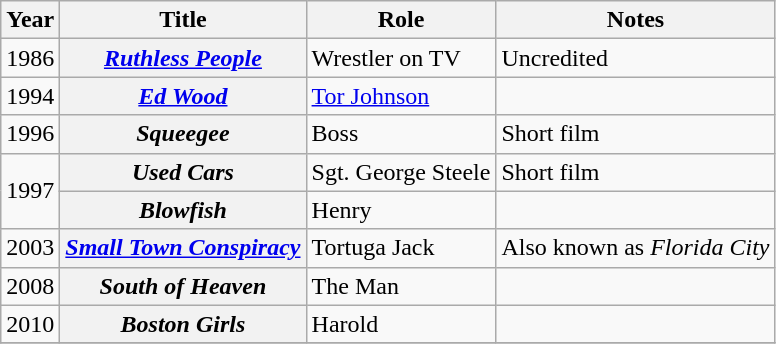<table class="wikitable sortable" >
<tr>
<th>Year</th>
<th>Title</th>
<th>Role</th>
<th>Notes</th>
</tr>
<tr>
<td>1986</td>
<th scope=row><em><a href='#'>Ruthless People</a></em></th>
<td>Wrestler on TV</td>
<td>Uncredited</td>
</tr>
<tr>
<td>1994</td>
<th scope=row><em><a href='#'>Ed Wood</a></em></th>
<td><a href='#'>Tor Johnson</a></td>
<td></td>
</tr>
<tr>
<td>1996</td>
<th scope=row><em>Squeegee</em></th>
<td>Boss</td>
<td>Short film</td>
</tr>
<tr>
<td rowspan="2">1997</td>
<th scope=row><em>Used Cars</em></th>
<td>Sgt. George Steele</td>
<td>Short film</td>
</tr>
<tr>
<th scope=row><em>Blowfish</em></th>
<td>Henry</td>
<td></td>
</tr>
<tr>
<td>2003</td>
<th scope=row><em><a href='#'>Small Town Conspiracy</a></em></th>
<td>Tortuga Jack</td>
<td>Also known as <em>Florida City</em></td>
</tr>
<tr>
<td>2008</td>
<th scope=row><em>South of Heaven</em></th>
<td>The Man</td>
<td></td>
</tr>
<tr>
<td>2010</td>
<th scope=row><em>Boston Girls</em></th>
<td>Harold</td>
<td></td>
</tr>
<tr>
</tr>
</table>
